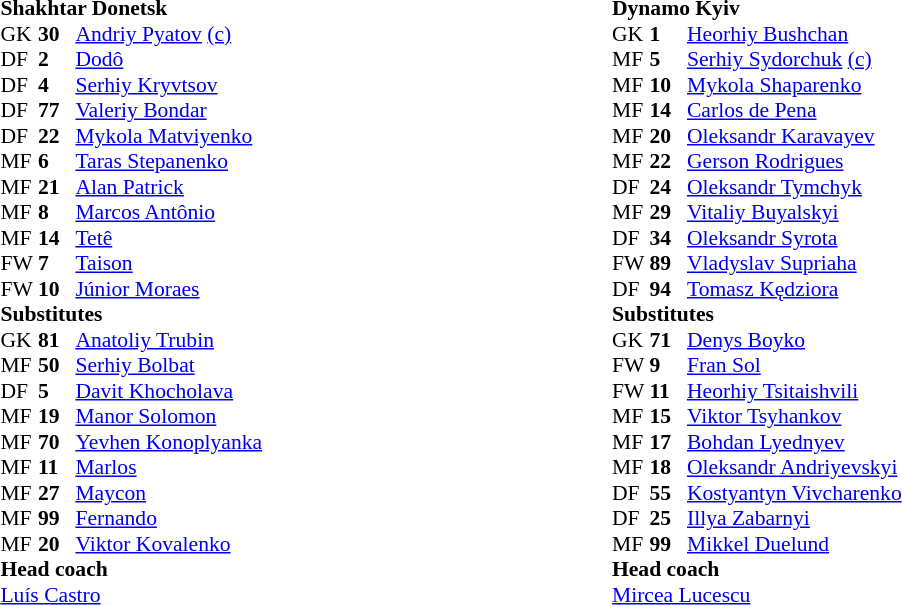<table width="100%">
<tr>
<td valign="top" width="50%"><br><table style="font-size:90%; margin:auto" cellspacing="0" cellpadding="0">
<tr>
<td colspan="4"><strong>Shakhtar Donetsk</strong></td>
</tr>
<tr>
<th width=25></th>
<th width=25></th>
</tr>
<tr>
<td>GK</td>
<td><strong>30</strong></td>
<td> <a href='#'>Andriy Pyatov</a> <a href='#'>(c)</a></td>
</tr>
<tr>
<td>DF</td>
<td><strong>2</strong></td>
<td> <a href='#'>Dodô</a></td>
<td></td>
</tr>
<tr>
<td>DF</td>
<td><strong>4</strong></td>
<td> <a href='#'>Serhiy Kryvtsov</a></td>
<td></td>
<td></td>
</tr>
<tr>
<td>DF</td>
<td><strong>77</strong></td>
<td> <a href='#'>Valeriy Bondar</a></td>
<td></td>
<td></td>
</tr>
<tr>
<td>DF</td>
<td><strong>22</strong></td>
<td> <a href='#'>Mykola Matviyenko</a></td>
<td></td>
</tr>
<tr>
<td>MF</td>
<td><strong>6</strong></td>
<td> <a href='#'>Taras Stepanenko</a></td>
</tr>
<tr>
<td>MF</td>
<td><strong>21</strong></td>
<td> <a href='#'>Alan Patrick</a></td>
<td></td>
<td></td>
</tr>
<tr>
<td>MF</td>
<td><strong>8</strong></td>
<td> <a href='#'>Marcos Antônio</a></td>
<td></td>
<td></td>
</tr>
<tr>
<td>MF</td>
<td><strong>14</strong></td>
<td> <a href='#'>Tetê</a></td>
<td></td>
<td></td>
</tr>
<tr>
<td>FW</td>
<td><strong>7</strong></td>
<td> <a href='#'>Taison</a></td>
</tr>
<tr>
<td>FW</td>
<td><strong>10</strong></td>
<td> <a href='#'>Júnior Moraes</a></td>
<td></td>
<td></td>
</tr>
<tr>
<td colspan=3><strong>Substitutes</strong></td>
</tr>
<tr>
<td>GK</td>
<td><strong>81</strong></td>
<td> <a href='#'>Anatoliy Trubin</a></td>
</tr>
<tr>
<td>MF</td>
<td><strong>50</strong></td>
<td> <a href='#'>Serhiy Bolbat</a></td>
</tr>
<tr>
<td>DF</td>
<td><strong>5</strong></td>
<td> <a href='#'>Davit Khocholava</a></td>
</tr>
<tr>
<td>MF</td>
<td><strong>19</strong></td>
<td> <a href='#'>Manor Solomon</a></td>
<td></td>
<td></td>
</tr>
<tr>
<td>MF</td>
<td><strong>70</strong></td>
<td> <a href='#'>Yevhen Konoplyanka</a></td>
<td></td>
<td></td>
</tr>
<tr>
<td>MF</td>
<td><strong>11</strong></td>
<td> <a href='#'>Marlos</a></td>
<td></td>
<td></td>
</tr>
<tr>
<td>MF</td>
<td><strong>27</strong></td>
<td> <a href='#'>Maycon</a></td>
<td></td>
<td></td>
</tr>
<tr>
<td>MF</td>
<td><strong>99</strong></td>
<td> <a href='#'>Fernando</a></td>
<td></td>
<td></td>
</tr>
<tr>
<td>MF</td>
<td><strong>20</strong></td>
<td> <a href='#'>Viktor Kovalenko</a></td>
<td></td>
<td></td>
</tr>
<tr>
<td colspan=4><strong>Head coach</strong></td>
</tr>
<tr>
<td colspan="4"> <a href='#'>Luís Castro</a></td>
</tr>
</table>
</td>
<td valign="top"></td>
<td valign="top" width="50%"><br><table style="font-size: 90%" cellspacing="0" cellpadding="0">
<tr>
<th width="25"></th>
<th width="25"></th>
</tr>
<tr>
<td colspan="4"><strong>Dynamo Kyiv</strong></td>
</tr>
<tr>
<th width=25></th>
<th width=25></th>
</tr>
<tr>
<td>GK</td>
<td><strong>1</strong></td>
<td> <a href='#'>Heorhiy Bushchan</a></td>
<td></td>
</tr>
<tr>
<td>MF</td>
<td><strong>5</strong></td>
<td> <a href='#'>Serhiy Sydorchuk</a> <a href='#'>(c)</a></td>
<td></td>
<td></td>
</tr>
<tr>
<td>MF</td>
<td><strong>10</strong></td>
<td> <a href='#'>Mykola Shaparenko</a></td>
<td></td>
<td></td>
</tr>
<tr>
<td>MF</td>
<td><strong>14</strong></td>
<td> <a href='#'>Carlos de Pena</a></td>
<td></td>
<td></td>
<td></td>
<td></td>
</tr>
<tr>
<td>MF</td>
<td><strong>20</strong></td>
<td> <a href='#'>Oleksandr Karavayev</a></td>
<td></td>
<td></td>
</tr>
<tr>
<td>MF</td>
<td><strong>22</strong></td>
<td> <a href='#'>Gerson Rodrigues</a></td>
<td></td>
<td></td>
</tr>
<tr>
<td>DF</td>
<td><strong>24</strong></td>
<td> <a href='#'>Oleksandr Tymchyk</a></td>
<td></td>
</tr>
<tr>
<td>MF</td>
<td><strong>29</strong></td>
<td> <a href='#'>Vitaliy Buyalskyi</a></td>
<td></td>
<td></td>
</tr>
<tr>
<td>DF</td>
<td><strong>34</strong></td>
<td> <a href='#'>Oleksandr Syrota</a></td>
</tr>
<tr>
<td>FW</td>
<td><strong>89</strong></td>
<td> <a href='#'>Vladyslav Supriaha</a></td>
<td></td>
<td></td>
</tr>
<tr>
<td>DF</td>
<td><strong>94</strong></td>
<td> <a href='#'>Tomasz Kędziora</a></td>
<td></td>
</tr>
<tr>
<td colspan=3><strong>Substitutes</strong></td>
</tr>
<tr>
<td>GK</td>
<td><strong>71</strong></td>
<td> <a href='#'>Denys Boyko</a></td>
</tr>
<tr>
<td>FW</td>
<td><strong>9</strong></td>
<td> <a href='#'>Fran Sol</a></td>
<td></td>
<td></td>
<td></td>
<td></td>
</tr>
<tr>
<td>FW</td>
<td><strong>11</strong></td>
<td> <a href='#'>Heorhiy Tsitaishvili</a></td>
<td></td>
<td></td>
</tr>
<tr>
<td>MF</td>
<td><strong>15</strong></td>
<td> <a href='#'>Viktor Tsyhankov</a></td>
</tr>
<tr>
<td>MF</td>
<td><strong>17</strong></td>
<td> <a href='#'>Bohdan Lyednyev</a></td>
<td></td>
<td></td>
</tr>
<tr>
<td>MF</td>
<td><strong>18</strong></td>
<td> <a href='#'>Oleksandr Andriyevskyi</a></td>
<td></td>
<td></td>
</tr>
<tr>
<td>DF</td>
<td><strong>55</strong></td>
<td> <a href='#'>Kostyantyn Vivcharenko</a></td>
<td></td>
<td></td>
</tr>
<tr>
<td>DF</td>
<td><strong>25</strong></td>
<td> <a href='#'>Illya Zabarnyi</a></td>
<td></td>
<td></td>
</tr>
<tr>
<td>MF</td>
<td><strong>99</strong></td>
<td> <a href='#'>Mikkel Duelund</a></td>
<td></td>
<td></td>
</tr>
<tr>
<td colspan=4><strong>Head coach</strong></td>
</tr>
<tr>
<td colspan="4"> <a href='#'>Mircea Lucescu</a></td>
</tr>
</table>
</td>
</tr>
</table>
